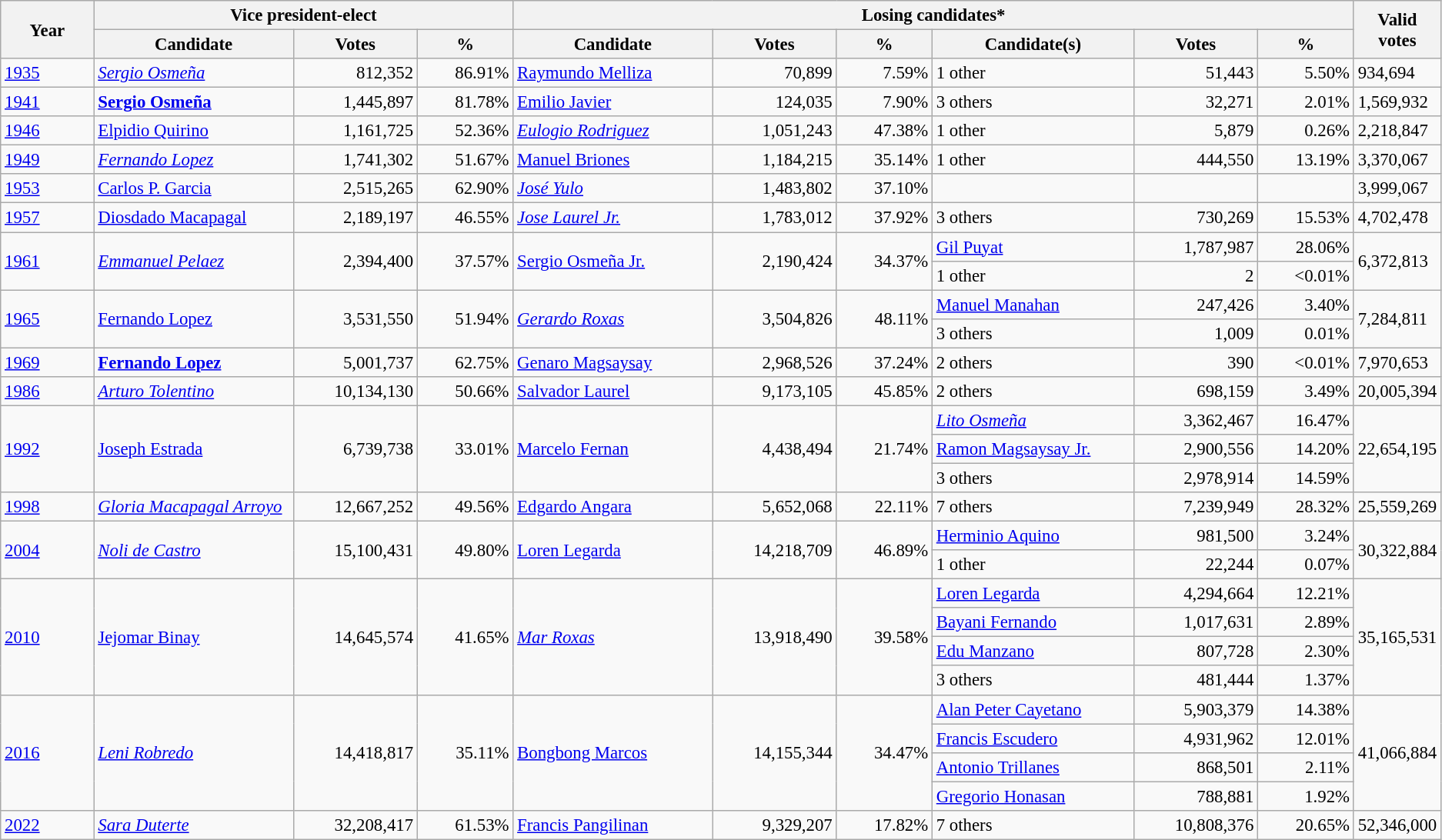<table class="wikitable" style="font-size:95%">
<tr>
<th rowspan="2" width="7%">Year</th>
<th colspan="3">Vice president-elect</th>
<th colspan="6">Losing candidates*</th>
<th rowspan="2">Valid votes</th>
</tr>
<tr>
<th width="15%">Candidate</th>
<th width="9%">Votes</th>
<th width="7%">%</th>
<th width="15%">Candidate</th>
<th width="9%">Votes</th>
<th width="7%">%</th>
<th width="15%">Candidate(s)</th>
<th width="9%">Votes</th>
<th width="7%">%</th>
</tr>
<tr>
<td><a href='#'>1935</a></td>
<td><em><a href='#'>Sergio Osmeña</a></em></td>
<td align="right">812,352</td>
<td align="right">86.91%</td>
<td><a href='#'>Raymundo Melliza</a></td>
<td align="right">70,899</td>
<td align="right">7.59%</td>
<td>1 other</td>
<td align="right">51,443</td>
<td align="right">5.50%</td>
<td>934,694</td>
</tr>
<tr>
<td><a href='#'>1941</a></td>
<td><strong><a href='#'>Sergio Osmeña</a></strong></td>
<td align="right">1,445,897</td>
<td align="right">81.78%</td>
<td><a href='#'>Emilio Javier</a></td>
<td align="right">124,035</td>
<td align="right">7.90%</td>
<td>3 others</td>
<td align="right">32,271</td>
<td align="right">2.01%</td>
<td>1,569,932</td>
</tr>
<tr>
<td><a href='#'>1946</a></td>
<td><a href='#'>Elpidio Quirino</a></td>
<td align="right">1,161,725</td>
<td align="right">52.36%</td>
<td><em><a href='#'>Eulogio Rodriguez</a></em></td>
<td align="right">1,051,243</td>
<td align="right">47.38%</td>
<td>1 other</td>
<td align="right">5,879</td>
<td align="right">0.26%</td>
<td>2,218,847</td>
</tr>
<tr>
<td><a href='#'>1949</a></td>
<td><em><a href='#'>Fernando Lopez</a></em></td>
<td align="right">1,741,302</td>
<td align="right">51.67%</td>
<td><a href='#'>Manuel Briones</a></td>
<td align="right">1,184,215</td>
<td align="right">35.14%</td>
<td>1 other</td>
<td align="right">444,550</td>
<td align="right">13.19%</td>
<td>3,370,067</td>
</tr>
<tr>
<td><a href='#'>1953</a></td>
<td><a href='#'>Carlos P. Garcia</a></td>
<td align="right">2,515,265</td>
<td align="right">62.90%</td>
<td><em><a href='#'>José Yulo</a></em></td>
<td align="right">1,483,802</td>
<td align="right">37.10%</td>
<td></td>
<td></td>
<td></td>
<td>3,999,067</td>
</tr>
<tr>
<td><a href='#'>1957</a></td>
<td><a href='#'>Diosdado Macapagal</a></td>
<td align="right">2,189,197</td>
<td align="right">46.55%</td>
<td><em><a href='#'>Jose Laurel Jr.</a></em></td>
<td align="right">1,783,012</td>
<td align="right">37.92%</td>
<td>3 others</td>
<td align="right">730,269</td>
<td align="right">15.53%</td>
<td>4,702,478</td>
</tr>
<tr>
<td rowspan="2"><a href='#'>1961</a></td>
<td rowspan="2"><em><a href='#'>Emmanuel Pelaez</a></em></td>
<td rowspan="2" align="right">2,394,400</td>
<td rowspan="2" align="right">37.57%</td>
<td rowspan="2"><a href='#'>Sergio Osmeña Jr.</a></td>
<td rowspan="2" align="right">2,190,424</td>
<td rowspan="2" align="right">34.37%</td>
<td><a href='#'>Gil Puyat</a></td>
<td align="right">1,787,987</td>
<td align="right">28.06%</td>
<td rowspan="2">6,372,813</td>
</tr>
<tr>
<td>1 other</td>
<td align="right">2</td>
<td align="right"><0.01%</td>
</tr>
<tr>
<td rowspan="2"><a href='#'>1965</a></td>
<td rowspan="2"><a href='#'>Fernando Lopez</a></td>
<td rowspan="2" align="right">3,531,550</td>
<td rowspan="2" align="right">51.94%</td>
<td rowspan="2"><em><a href='#'>Gerardo Roxas</a></em></td>
<td rowspan="2" align="right">3,504,826</td>
<td rowspan="2" align="right">48.11%</td>
<td><a href='#'>Manuel Manahan</a></td>
<td align="right">247,426</td>
<td align="right">3.40%</td>
<td rowspan="2">7,284,811</td>
</tr>
<tr>
<td>3 others</td>
<td align="right">1,009</td>
<td align="right">0.01%</td>
</tr>
<tr>
<td><a href='#'>1969</a></td>
<td><strong><a href='#'>Fernando Lopez</a></strong></td>
<td align="right">5,001,737</td>
<td align="right">62.75%</td>
<td><a href='#'>Genaro Magsaysay</a></td>
<td align="right">2,968,526</td>
<td align="right">37.24%</td>
<td>2 others</td>
<td align="right">390</td>
<td align="right"><0.01%</td>
<td>7,970,653</td>
</tr>
<tr>
<td><a href='#'>1986</a></td>
<td><em><a href='#'>Arturo Tolentino</a></em></td>
<td align="right">10,134,130</td>
<td align="right">50.66%</td>
<td><a href='#'>Salvador Laurel</a></td>
<td align="right">9,173,105</td>
<td align="right">45.85%</td>
<td>2 others</td>
<td align="right">698,159</td>
<td align="right">3.49%</td>
<td>20,005,394</td>
</tr>
<tr>
<td rowspan="3"><a href='#'>1992</a></td>
<td rowspan="3"><a href='#'>Joseph Estrada</a></td>
<td rowspan="3" align="right">6,739,738</td>
<td rowspan="3" align="right">33.01%</td>
<td rowspan="3"><a href='#'>Marcelo Fernan</a></td>
<td rowspan="3" align="right">4,438,494</td>
<td rowspan="3" align="right">21.74%</td>
<td><em><a href='#'>Lito Osmeña</a></em></td>
<td align="right">3,362,467</td>
<td align="right">16.47%<br></td>
<td rowspan="3">22,654,195</td>
</tr>
<tr>
<td><a href='#'>Ramon Magsaysay Jr.</a></td>
<td align="right">2,900,556</td>
<td align="right">14.20%</td>
</tr>
<tr>
<td>3 others</td>
<td align="right">2,978,914</td>
<td align="right">14.59%</td>
</tr>
<tr>
<td><a href='#'>1998</a></td>
<td><em><a href='#'>Gloria Macapagal Arroyo</a></em></td>
<td align="right">12,667,252</td>
<td align="right">49.56%</td>
<td><a href='#'>Edgardo Angara</a></td>
<td align="right">5,652,068</td>
<td align="right">22.11%</td>
<td>7 others</td>
<td align="right">7,239,949</td>
<td align="right">28.32%</td>
<td>25,559,269</td>
</tr>
<tr>
<td rowspan="2"><a href='#'>2004</a></td>
<td rowspan="2"><em><a href='#'>Noli de Castro</a></em></td>
<td rowspan="2" align="right">15,100,431</td>
<td rowspan="2" align="right">49.80%</td>
<td rowspan="2"><a href='#'>Loren Legarda</a></td>
<td rowspan="2" align="right">14,218,709</td>
<td rowspan="2" align="right">46.89%</td>
<td><a href='#'>Herminio Aquino</a></td>
<td align="right">981,500</td>
<td align="right">3.24%</td>
<td rowspan="2">30,322,884</td>
</tr>
<tr>
<td>1 other</td>
<td align="right">22,244</td>
<td align="right">0.07%</td>
</tr>
<tr>
<td rowspan="4"><a href='#'>2010</a></td>
<td rowspan="4"><a href='#'>Jejomar Binay</a></td>
<td rowspan="4" align="right">14,645,574</td>
<td rowspan="4" align="right">41.65%</td>
<td rowspan="4"><em><a href='#'>Mar Roxas</a></em></td>
<td rowspan="4" align="right">13,918,490</td>
<td rowspan="4" align="right">39.58%</td>
<td><a href='#'>Loren Legarda</a></td>
<td align="right">4,294,664</td>
<td align="right">12.21%</td>
<td rowspan="4">35,165,531</td>
</tr>
<tr>
<td><a href='#'>Bayani Fernando</a></td>
<td align="right">1,017,631</td>
<td align="right">2.89%</td>
</tr>
<tr>
<td><a href='#'>Edu Manzano</a></td>
<td align="right">807,728</td>
<td align="right">2.30%</td>
</tr>
<tr>
<td>3 others</td>
<td align="right">481,444</td>
<td align="right">1.37%</td>
</tr>
<tr>
<td rowspan="4"><a href='#'>2016</a></td>
<td rowspan="4"><em><a href='#'>Leni Robredo</a></em></td>
<td rowspan="4" align="right">14,418,817</td>
<td rowspan="4" align="right">35.11%</td>
<td rowspan="4"><a href='#'>Bongbong Marcos</a></td>
<td rowspan="4" align="right">14,155,344</td>
<td rowspan="4" align="right">34.47%</td>
<td><a href='#'>Alan Peter Cayetano</a></td>
<td align="right">5,903,379</td>
<td align="right">14.38%</td>
<td rowspan="4">41,066,884</td>
</tr>
<tr>
<td><a href='#'>Francis Escudero</a></td>
<td align="right">4,931,962</td>
<td align="right">12.01%</td>
</tr>
<tr>
<td><a href='#'>Antonio Trillanes</a></td>
<td align="right">868,501</td>
<td align="right">2.11%</td>
</tr>
<tr>
<td><a href='#'>Gregorio Honasan</a></td>
<td align="right">788,881</td>
<td align="right">1.92%</td>
</tr>
<tr>
<td><a href='#'>2022</a></td>
<td><em><a href='#'>Sara Duterte</a></em></td>
<td align="right">32,208,417</td>
<td align="right">61.53%</td>
<td><a href='#'>Francis Pangilinan</a></td>
<td align="right">9,329,207</td>
<td align="right">17.82%</td>
<td>7 others</td>
<td align="right">10,808,376</td>
<td align="right">20.65%</td>
<td>52,346,000</td>
</tr>
</table>
